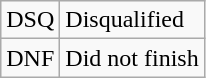<table class="wikitable">
<tr>
<td>DSQ</td>
<td>Disqualified</td>
</tr>
<tr>
<td>DNF</td>
<td>Did not finish</td>
</tr>
</table>
